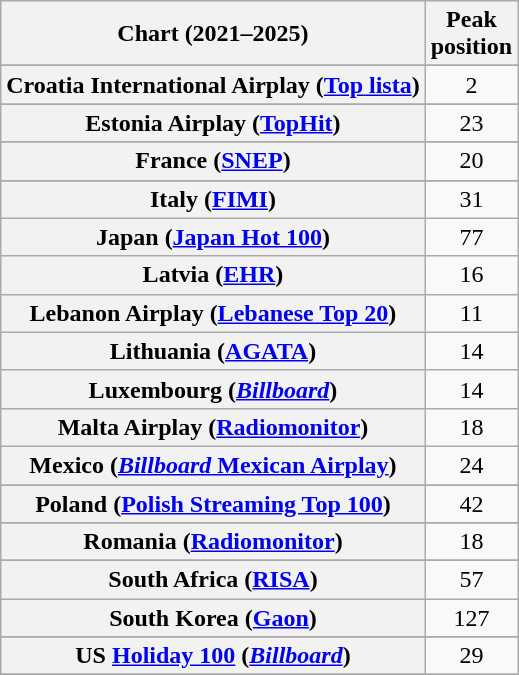<table class="wikitable sortable plainrowheaders" style="text-align:center">
<tr>
<th scope="col">Chart (2021–2025)</th>
<th scope="col">Peak<br>position</th>
</tr>
<tr>
</tr>
<tr>
</tr>
<tr>
</tr>
<tr>
</tr>
<tr>
</tr>
<tr>
</tr>
<tr>
</tr>
<tr>
</tr>
<tr>
</tr>
<tr>
<th scope="row">Croatia International Airplay (<a href='#'>Top lista</a>)</th>
<td>2</td>
</tr>
<tr>
</tr>
<tr>
</tr>
<tr>
</tr>
<tr>
<th scope="row">Estonia Airplay (<a href='#'>TopHit</a>)</th>
<td>23</td>
</tr>
<tr>
</tr>
<tr>
</tr>
<tr>
<th scope="row">France (<a href='#'>SNEP</a>)</th>
<td>20</td>
</tr>
<tr>
</tr>
<tr>
</tr>
<tr>
</tr>
<tr>
</tr>
<tr>
</tr>
<tr>
</tr>
<tr>
<th scope="row">Italy (<a href='#'>FIMI</a>)</th>
<td>31</td>
</tr>
<tr>
<th scope="row">Japan (<a href='#'>Japan Hot 100</a>)</th>
<td>77</td>
</tr>
<tr>
<th scope="row">Latvia (<a href='#'>EHR</a>)</th>
<td>16</td>
</tr>
<tr>
<th scope="row">Lebanon Airplay (<a href='#'>Lebanese Top 20</a>)</th>
<td>11</td>
</tr>
<tr>
<th scope="row">Lithuania (<a href='#'>AGATA</a>)</th>
<td>14</td>
</tr>
<tr>
<th scope="row">Luxembourg (<em><a href='#'>Billboard</a></em>)</th>
<td>14</td>
</tr>
<tr>
<th scope="row">Malta Airplay (<a href='#'>Radiomonitor</a>)</th>
<td>18</td>
</tr>
<tr>
<th scope="row">Mexico (<a href='#'><em>Billboard</em> Mexican Airplay</a>)</th>
<td>24</td>
</tr>
<tr>
</tr>
<tr>
</tr>
<tr>
</tr>
<tr>
</tr>
<tr>
</tr>
<tr>
<th scope="row">Poland (<a href='#'>Polish Streaming Top 100</a>)</th>
<td>42</td>
</tr>
<tr>
</tr>
<tr>
<th scope="row">Romania (<a href='#'>Radiomonitor</a>)</th>
<td>18</td>
</tr>
<tr>
</tr>
<tr>
</tr>
<tr>
<th scope="row">South Africa (<a href='#'>RISA</a>)</th>
<td>57</td>
</tr>
<tr>
<th scope="row">South Korea (<a href='#'>Gaon</a>)</th>
<td>127</td>
</tr>
<tr>
</tr>
<tr>
</tr>
<tr>
</tr>
<tr>
</tr>
<tr>
</tr>
<tr>
</tr>
<tr>
</tr>
<tr>
<th scope="row">US <a href='#'>Holiday 100</a> (<em><a href='#'>Billboard</a></em>)</th>
<td>29</td>
</tr>
<tr>
</tr>
</table>
